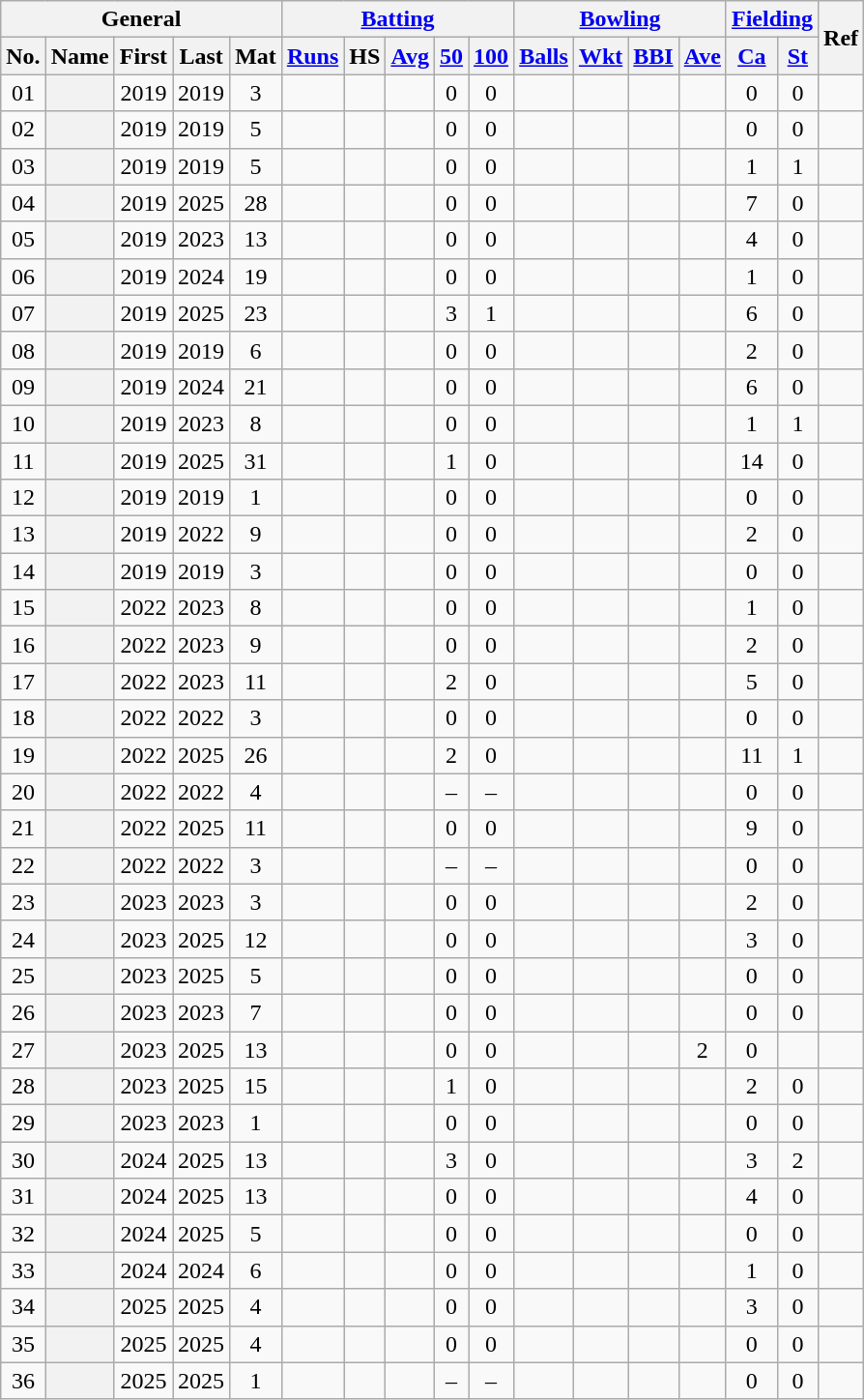<table class="wikitable plainrowheaders sortable">
<tr align="center">
<th scope="col" colspan=5 class="unsortable">General</th>
<th scope="col" colspan=5 class="unsortable"><a href='#'>Batting</a></th>
<th scope="col" colspan=4 class="unsortable"><a href='#'>Bowling</a></th>
<th scope="col" colspan=2 class="unsortable"><a href='#'>Fielding</a></th>
<th scope="col" rowspan=2 class="unsortable">Ref</th>
</tr>
<tr align="center">
<th scope="col">No.</th>
<th scope="col">Name</th>
<th scope="col">First</th>
<th scope="col">Last</th>
<th scope="col">Mat</th>
<th scope="col"><a href='#'>Runs</a></th>
<th scope="col">HS</th>
<th scope="col"><a href='#'>Avg</a></th>
<th scope="col"><a href='#'>50</a></th>
<th scope="col"><a href='#'>100</a></th>
<th scope="col"><a href='#'>Balls</a></th>
<th scope="col"><a href='#'>Wkt</a></th>
<th scope="col"><a href='#'>BBI</a></th>
<th scope="col"><a href='#'>Ave</a></th>
<th scope="col"><a href='#'>Ca</a></th>
<th scope="col"><a href='#'>St</a></th>
</tr>
<tr align="center">
<td><span>0</span>1</td>
<th scope="row" align="left"></th>
<td>2019</td>
<td>2019</td>
<td>3</td>
<td></td>
<td></td>
<td></td>
<td>0</td>
<td>0</td>
<td></td>
<td></td>
<td></td>
<td></td>
<td>0</td>
<td>0</td>
<td></td>
</tr>
<tr align="center">
<td><span>0</span>2</td>
<th scope="row" align="left"></th>
<td>2019</td>
<td>2019</td>
<td>5</td>
<td></td>
<td></td>
<td></td>
<td>0</td>
<td>0</td>
<td></td>
<td></td>
<td></td>
<td></td>
<td>0</td>
<td>0</td>
<td></td>
</tr>
<tr align="center">
<td><span>0</span>3</td>
<th scope="row" align="left"></th>
<td>2019</td>
<td>2019</td>
<td>5</td>
<td></td>
<td></td>
<td></td>
<td>0</td>
<td>0</td>
<td></td>
<td></td>
<td></td>
<td></td>
<td>1</td>
<td>1</td>
<td></td>
</tr>
<tr align="center">
<td><span>0</span>4</td>
<th scope="row" align="left"></th>
<td>2019</td>
<td>2025</td>
<td>28</td>
<td></td>
<td></td>
<td></td>
<td>0</td>
<td>0</td>
<td></td>
<td></td>
<td></td>
<td></td>
<td>7</td>
<td>0</td>
<td></td>
</tr>
<tr align="center">
<td><span>0</span>5</td>
<th scope="row" align="left"></th>
<td>2019</td>
<td>2023</td>
<td>13</td>
<td></td>
<td></td>
<td></td>
<td>0</td>
<td>0</td>
<td></td>
<td></td>
<td></td>
<td></td>
<td>4</td>
<td>0</td>
<td></td>
</tr>
<tr align="center">
<td><span>0</span>6</td>
<th scope="row" align="left"></th>
<td>2019</td>
<td>2024</td>
<td>19</td>
<td></td>
<td></td>
<td></td>
<td>0</td>
<td>0</td>
<td></td>
<td></td>
<td></td>
<td></td>
<td>1</td>
<td>0</td>
<td></td>
</tr>
<tr align="center">
<td><span>0</span>7</td>
<th scope="row" align="left"></th>
<td>2019</td>
<td>2025</td>
<td>23</td>
<td></td>
<td></td>
<td></td>
<td>3</td>
<td>1</td>
<td></td>
<td></td>
<td></td>
<td></td>
<td>6</td>
<td>0</td>
<td></td>
</tr>
<tr align="center">
<td><span>0</span>8</td>
<th scope="row" align="left"></th>
<td>2019</td>
<td>2019</td>
<td>6</td>
<td></td>
<td></td>
<td></td>
<td>0</td>
<td>0</td>
<td></td>
<td></td>
<td></td>
<td></td>
<td>2</td>
<td>0</td>
<td></td>
</tr>
<tr align="center">
<td><span>0</span>9</td>
<th scope="row" align="left"></th>
<td>2019</td>
<td>2024</td>
<td>21</td>
<td></td>
<td></td>
<td></td>
<td>0</td>
<td>0</td>
<td></td>
<td></td>
<td></td>
<td></td>
<td>6</td>
<td>0</td>
<td></td>
</tr>
<tr align="center">
<td>10</td>
<th scope="row" align="left"></th>
<td>2019</td>
<td>2023</td>
<td>8</td>
<td></td>
<td></td>
<td></td>
<td>0</td>
<td>0</td>
<td></td>
<td></td>
<td></td>
<td></td>
<td>1</td>
<td>1</td>
<td></td>
</tr>
<tr align="center">
<td>11</td>
<th scope="row" align="left"></th>
<td>2019</td>
<td>2025</td>
<td>31</td>
<td></td>
<td></td>
<td></td>
<td>1</td>
<td>0</td>
<td></td>
<td></td>
<td></td>
<td></td>
<td>14</td>
<td>0</td>
<td></td>
</tr>
<tr align="center">
<td>12</td>
<th scope="row" align="left"></th>
<td>2019</td>
<td>2019</td>
<td>1</td>
<td></td>
<td></td>
<td></td>
<td>0</td>
<td>0</td>
<td></td>
<td></td>
<td></td>
<td></td>
<td>0</td>
<td>0</td>
<td></td>
</tr>
<tr align="center">
<td>13</td>
<th scope="row" align="left"></th>
<td>2019</td>
<td>2022</td>
<td>9</td>
<td></td>
<td></td>
<td></td>
<td>0</td>
<td>0</td>
<td></td>
<td></td>
<td></td>
<td></td>
<td>2</td>
<td>0</td>
<td></td>
</tr>
<tr align="center">
<td>14</td>
<th scope="row" align="left"></th>
<td>2019</td>
<td>2019</td>
<td>3</td>
<td></td>
<td></td>
<td></td>
<td>0</td>
<td>0</td>
<td></td>
<td></td>
<td></td>
<td></td>
<td>0</td>
<td>0</td>
<td></td>
</tr>
<tr align="center">
<td>15</td>
<th scope="row" align="left"></th>
<td>2022</td>
<td>2023</td>
<td>8</td>
<td></td>
<td></td>
<td></td>
<td>0</td>
<td>0</td>
<td></td>
<td></td>
<td></td>
<td></td>
<td>1</td>
<td>0</td>
<td></td>
</tr>
<tr align="center">
<td>16</td>
<th scope="row" align="left"></th>
<td>2022</td>
<td>2023</td>
<td>9</td>
<td></td>
<td></td>
<td></td>
<td>0</td>
<td>0</td>
<td></td>
<td></td>
<td></td>
<td></td>
<td>2</td>
<td>0</td>
<td></td>
</tr>
<tr align="center">
<td>17</td>
<th scope="row" align="left"></th>
<td>2022</td>
<td>2023</td>
<td>11</td>
<td></td>
<td></td>
<td></td>
<td>2</td>
<td>0</td>
<td></td>
<td></td>
<td></td>
<td></td>
<td>5</td>
<td>0</td>
<td></td>
</tr>
<tr align="center">
<td>18</td>
<th scope="row" align="left"></th>
<td>2022</td>
<td>2022</td>
<td>3</td>
<td></td>
<td></td>
<td></td>
<td>0</td>
<td>0</td>
<td></td>
<td></td>
<td></td>
<td></td>
<td>0</td>
<td>0</td>
<td></td>
</tr>
<tr align="center">
<td>19</td>
<th scope="row" align="left"></th>
<td>2022</td>
<td>2025</td>
<td>26</td>
<td></td>
<td></td>
<td></td>
<td>2</td>
<td>0</td>
<td></td>
<td></td>
<td></td>
<td></td>
<td>11</td>
<td>1</td>
<td></td>
</tr>
<tr align="center">
<td>20</td>
<th scope="row" align="left"></th>
<td>2022</td>
<td>2022</td>
<td>4</td>
<td></td>
<td></td>
<td></td>
<td>–</td>
<td>–</td>
<td></td>
<td></td>
<td></td>
<td></td>
<td>0</td>
<td>0</td>
<td></td>
</tr>
<tr align="center">
<td>21</td>
<th scope="row" align="left"></th>
<td>2022</td>
<td>2025</td>
<td>11</td>
<td></td>
<td></td>
<td></td>
<td>0</td>
<td>0</td>
<td></td>
<td></td>
<td></td>
<td></td>
<td>9</td>
<td>0</td>
<td></td>
</tr>
<tr align="center">
<td>22</td>
<th scope="row" align="left"></th>
<td>2022</td>
<td>2022</td>
<td>3</td>
<td></td>
<td></td>
<td></td>
<td>–</td>
<td>–</td>
<td></td>
<td></td>
<td></td>
<td></td>
<td>0</td>
<td>0</td>
<td></td>
</tr>
<tr align="center">
<td>23</td>
<th scope="row" align="left"></th>
<td>2023</td>
<td>2023</td>
<td>3</td>
<td></td>
<td></td>
<td></td>
<td>0</td>
<td>0</td>
<td></td>
<td></td>
<td></td>
<td></td>
<td>2</td>
<td>0</td>
<td></td>
</tr>
<tr align="center">
<td>24</td>
<th scope="row" align="left"></th>
<td>2023</td>
<td>2025</td>
<td>12</td>
<td></td>
<td></td>
<td></td>
<td>0</td>
<td>0</td>
<td></td>
<td></td>
<td></td>
<td></td>
<td>3</td>
<td>0</td>
<td></td>
</tr>
<tr align="center">
<td>25</td>
<th scope="row" align="left"></th>
<td>2023</td>
<td>2025</td>
<td>5</td>
<td></td>
<td></td>
<td></td>
<td>0</td>
<td>0</td>
<td></td>
<td></td>
<td></td>
<td></td>
<td>0</td>
<td>0</td>
<td></td>
</tr>
<tr align="center">
<td>26</td>
<th scope="row" align="left"></th>
<td>2023</td>
<td>2023</td>
<td>7</td>
<td></td>
<td></td>
<td></td>
<td>0</td>
<td>0</td>
<td></td>
<td></td>
<td></td>
<td></td>
<td>0</td>
<td>0</td>
<td></td>
</tr>
<tr align="center">
<td>27</td>
<th scope="row" align="left"></th>
<td>2023</td>
<td>2025</td>
<td>13</td>
<td></td>
<td></td>
<td></td>
<td>0</td>
<td>0</td>
<td></td>
<td></td>
<td></td>
<td>2</td>
<td>0</td>
<td></td>
</tr>
<tr align="center">
<td>28</td>
<th scope="row" align="left"></th>
<td>2023</td>
<td>2025</td>
<td>15</td>
<td></td>
<td></td>
<td></td>
<td>1</td>
<td>0</td>
<td></td>
<td></td>
<td></td>
<td></td>
<td>2</td>
<td>0</td>
<td></td>
</tr>
<tr align="center">
<td>29</td>
<th scope="row" align="left"></th>
<td>2023</td>
<td>2023</td>
<td>1</td>
<td></td>
<td></td>
<td></td>
<td>0</td>
<td>0</td>
<td></td>
<td></td>
<td></td>
<td></td>
<td>0</td>
<td>0</td>
<td></td>
</tr>
<tr align="center">
<td>30</td>
<th scope="row" align="left"></th>
<td>2024</td>
<td>2025</td>
<td>13</td>
<td></td>
<td></td>
<td></td>
<td>3</td>
<td>0</td>
<td></td>
<td></td>
<td></td>
<td></td>
<td>3</td>
<td>2</td>
<td></td>
</tr>
<tr align="center">
<td>31</td>
<th scope="row" align="left"></th>
<td>2024</td>
<td>2025</td>
<td>13</td>
<td></td>
<td></td>
<td></td>
<td>0</td>
<td>0</td>
<td></td>
<td></td>
<td></td>
<td></td>
<td>4</td>
<td>0</td>
<td></td>
</tr>
<tr align="center">
<td>32</td>
<th scope="row" align="left"></th>
<td>2024</td>
<td>2025</td>
<td>5</td>
<td></td>
<td></td>
<td></td>
<td>0</td>
<td>0</td>
<td></td>
<td></td>
<td></td>
<td></td>
<td>0</td>
<td>0</td>
<td></td>
</tr>
<tr align="center">
<td>33</td>
<th scope="row" align="left"></th>
<td>2024</td>
<td>2024</td>
<td>6</td>
<td></td>
<td></td>
<td></td>
<td>0</td>
<td>0</td>
<td></td>
<td></td>
<td></td>
<td></td>
<td>1</td>
<td>0</td>
<td></td>
</tr>
<tr align="center">
<td>34</td>
<th scope="row" align="left"></th>
<td>2025</td>
<td>2025</td>
<td>4</td>
<td></td>
<td></td>
<td></td>
<td>0</td>
<td>0</td>
<td></td>
<td></td>
<td></td>
<td></td>
<td>3</td>
<td>0</td>
<td></td>
</tr>
<tr align="center">
<td>35</td>
<th scope="row" align="left"></th>
<td>2025</td>
<td>2025</td>
<td>4</td>
<td></td>
<td></td>
<td></td>
<td>0</td>
<td>0</td>
<td></td>
<td></td>
<td></td>
<td></td>
<td>0</td>
<td>0</td>
<td></td>
</tr>
<tr align="center">
<td>36</td>
<th scope="row" align="left"></th>
<td>2025</td>
<td>2025</td>
<td>1</td>
<td></td>
<td></td>
<td></td>
<td>–</td>
<td>–</td>
<td></td>
<td></td>
<td></td>
<td></td>
<td>0</td>
<td>0</td>
<td></td>
</tr>
</table>
